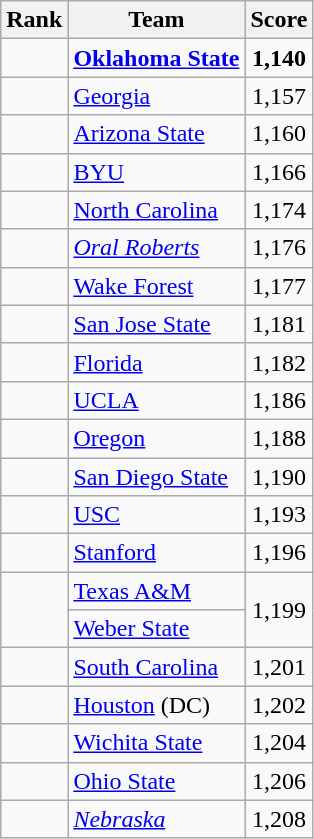<table class="wikitable sortable" style="text-align:center">
<tr>
<th dat-sort-type=number>Rank</th>
<th>Team</th>
<th>Score</th>
</tr>
<tr>
<td></td>
<td align=left><strong><a href='#'>Oklahoma State</a></strong></td>
<td><strong>1,140</strong></td>
</tr>
<tr>
<td></td>
<td align=left><a href='#'>Georgia</a></td>
<td>1,157</td>
</tr>
<tr>
<td></td>
<td align=left><a href='#'>Arizona State</a></td>
<td>1,160</td>
</tr>
<tr>
<td></td>
<td align=left><a href='#'>BYU</a></td>
<td>1,166</td>
</tr>
<tr>
<td></td>
<td align=left><a href='#'>North Carolina</a></td>
<td>1,174</td>
</tr>
<tr>
<td></td>
<td align=left><em><a href='#'>Oral Roberts</a></em></td>
<td>1,176</td>
</tr>
<tr>
<td></td>
<td align=left><a href='#'>Wake Forest</a></td>
<td>1,177</td>
</tr>
<tr>
<td></td>
<td align=left><a href='#'>San Jose State</a></td>
<td>1,181</td>
</tr>
<tr>
<td></td>
<td align=left><a href='#'>Florida</a></td>
<td>1,182</td>
</tr>
<tr>
<td></td>
<td align=left><a href='#'>UCLA</a></td>
<td>1,186</td>
</tr>
<tr>
<td></td>
<td align=left><a href='#'>Oregon</a></td>
<td>1,188</td>
</tr>
<tr>
<td></td>
<td align=left><a href='#'>San Diego State</a></td>
<td>1,190</td>
</tr>
<tr>
<td></td>
<td align=left><a href='#'>USC</a></td>
<td>1,193</td>
</tr>
<tr>
<td></td>
<td align=left><a href='#'>Stanford</a></td>
<td>1,196</td>
</tr>
<tr>
<td rowspan=2></td>
<td align=left><a href='#'>Texas A&M</a></td>
<td rowspan=2>1,199</td>
</tr>
<tr>
<td align=left><a href='#'>Weber State</a></td>
</tr>
<tr>
<td></td>
<td align=left><a href='#'>South Carolina</a></td>
<td>1,201</td>
</tr>
<tr>
<td></td>
<td align=left><a href='#'>Houston</a> (DC)</td>
<td>1,202</td>
</tr>
<tr>
<td></td>
<td align=left><a href='#'>Wichita State</a></td>
<td>1,204</td>
</tr>
<tr>
<td></td>
<td align=left><a href='#'>Ohio State</a></td>
<td>1,206</td>
</tr>
<tr>
<td></td>
<td align=left><em><a href='#'>Nebraska</a></em></td>
<td>1,208</td>
</tr>
</table>
